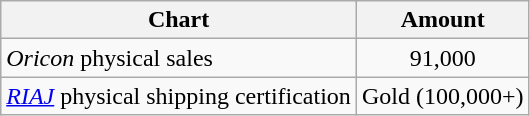<table class="wikitable">
<tr>
<th>Chart</th>
<th>Amount</th>
</tr>
<tr>
<td><em>Oricon</em> physical sales</td>
<td align="center">91,000</td>
</tr>
<tr>
<td><em><a href='#'>RIAJ</a></em> physical shipping certification</td>
<td align="center">Gold (100,000+)</td>
</tr>
</table>
